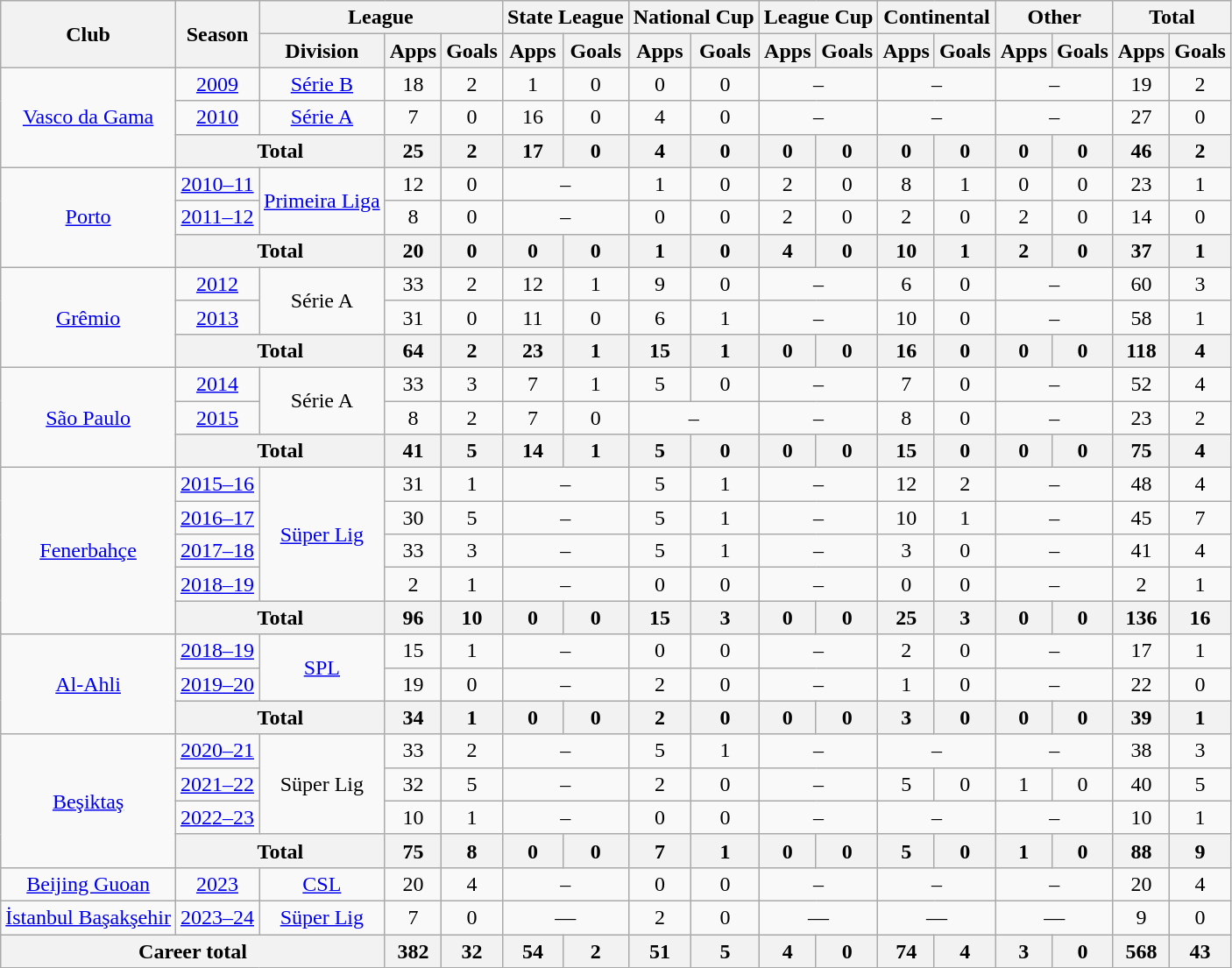<table class="wikitable" style="text-align:center">
<tr>
<th rowspan="2">Club</th>
<th rowspan="2">Season</th>
<th colspan="3">League</th>
<th colspan="2">State League</th>
<th colspan="2">National Cup</th>
<th colspan="2">League Cup</th>
<th colspan="2">Continental</th>
<th colspan="2">Other</th>
<th colspan="2">Total</th>
</tr>
<tr>
<th>Division</th>
<th>Apps</th>
<th>Goals</th>
<th>Apps</th>
<th>Goals</th>
<th>Apps</th>
<th>Goals</th>
<th>Apps</th>
<th>Goals</th>
<th>Apps</th>
<th>Goals</th>
<th>Apps</th>
<th>Goals</th>
<th>Apps</th>
<th>Goals</th>
</tr>
<tr>
<td rowspan="3" valign="center"><a href='#'>Vasco da Gama</a></td>
<td><a href='#'>2009</a></td>
<td><a href='#'>Série B</a></td>
<td>18</td>
<td>2</td>
<td>1</td>
<td>0</td>
<td>0</td>
<td>0</td>
<td colspan="2">–</td>
<td colspan="2">–</td>
<td colspan="2">–</td>
<td>19</td>
<td>2</td>
</tr>
<tr>
<td><a href='#'>2010</a></td>
<td><a href='#'>Série A</a></td>
<td>7</td>
<td>0</td>
<td>16</td>
<td>0</td>
<td>4</td>
<td>0</td>
<td colspan="2">–</td>
<td colspan="2">–</td>
<td colspan="2">–</td>
<td>27</td>
<td>0</td>
</tr>
<tr>
<th colspan="2">Total</th>
<th>25</th>
<th>2</th>
<th>17</th>
<th>0</th>
<th>4</th>
<th>0</th>
<th>0</th>
<th>0</th>
<th>0</th>
<th>0</th>
<th>0</th>
<th>0</th>
<th>46</th>
<th>2</th>
</tr>
<tr>
<td rowspan="3" valign="center"><a href='#'>Porto</a></td>
<td><a href='#'>2010–11</a></td>
<td rowspan="2"><a href='#'>Primeira Liga</a></td>
<td>12</td>
<td>0</td>
<td colspan="2">–</td>
<td>1</td>
<td>0</td>
<td>2</td>
<td>0</td>
<td>8</td>
<td>1</td>
<td>0</td>
<td>0</td>
<td>23</td>
<td>1</td>
</tr>
<tr>
<td><a href='#'>2011–12</a></td>
<td>8</td>
<td>0</td>
<td colspan="2">–</td>
<td>0</td>
<td>0</td>
<td>2</td>
<td>0</td>
<td>2</td>
<td>0</td>
<td>2</td>
<td>0</td>
<td>14</td>
<td>0</td>
</tr>
<tr>
<th colspan="2">Total</th>
<th>20</th>
<th>0</th>
<th>0</th>
<th>0</th>
<th>1</th>
<th>0</th>
<th>4</th>
<th>0</th>
<th>10</th>
<th>1</th>
<th>2</th>
<th>0</th>
<th>37</th>
<th>1</th>
</tr>
<tr>
<td rowspan="3" valign="center"><a href='#'>Grêmio</a></td>
<td><a href='#'>2012</a></td>
<td rowspan="2">Série A</td>
<td>33</td>
<td>2</td>
<td>12</td>
<td>1</td>
<td>9</td>
<td>0</td>
<td colspan="2">–</td>
<td>6</td>
<td>0</td>
<td colspan="2">–</td>
<td>60</td>
<td>3</td>
</tr>
<tr>
<td><a href='#'>2013</a></td>
<td>31</td>
<td>0</td>
<td>11</td>
<td>0</td>
<td>6</td>
<td>1</td>
<td colspan="2">–</td>
<td>10</td>
<td>0</td>
<td colspan="2">–</td>
<td>58</td>
<td>1</td>
</tr>
<tr>
<th colspan="2">Total</th>
<th>64</th>
<th>2</th>
<th>23</th>
<th>1</th>
<th>15</th>
<th>1</th>
<th>0</th>
<th>0</th>
<th>16</th>
<th>0</th>
<th>0</th>
<th>0</th>
<th>118</th>
<th>4</th>
</tr>
<tr>
<td rowspan="3" valign="center"><a href='#'>São Paulo</a></td>
<td><a href='#'>2014</a></td>
<td rowspan="2">Série A</td>
<td>33</td>
<td>3</td>
<td>7</td>
<td>1</td>
<td>5</td>
<td>0</td>
<td colspan="2">–</td>
<td>7</td>
<td>0</td>
<td colspan="2">–</td>
<td>52</td>
<td>4</td>
</tr>
<tr>
<td><a href='#'>2015</a></td>
<td>8</td>
<td>2</td>
<td>7</td>
<td>0</td>
<td colspan="2">–</td>
<td colspan="2">–</td>
<td>8</td>
<td>0</td>
<td colspan="2">–</td>
<td>23</td>
<td>2</td>
</tr>
<tr>
<th colspan="2">Total</th>
<th>41</th>
<th>5</th>
<th>14</th>
<th>1</th>
<th>5</th>
<th>0</th>
<th>0</th>
<th>0</th>
<th>15</th>
<th>0</th>
<th>0</th>
<th>0</th>
<th>75</th>
<th>4</th>
</tr>
<tr>
<td rowspan="5" valign="center"><a href='#'>Fenerbahçe</a></td>
<td><a href='#'>2015–16</a></td>
<td rowspan="4"><a href='#'>Süper Lig</a></td>
<td>31</td>
<td>1</td>
<td colspan="2">–</td>
<td>5</td>
<td>1</td>
<td colspan="2">–</td>
<td>12</td>
<td>2</td>
<td colspan="2">–</td>
<td>48</td>
<td>4</td>
</tr>
<tr>
<td><a href='#'>2016–17</a></td>
<td>30</td>
<td>5</td>
<td colspan="2">–</td>
<td>5</td>
<td>1</td>
<td colspan="2">–</td>
<td>10</td>
<td>1</td>
<td colspan="2">–</td>
<td>45</td>
<td>7</td>
</tr>
<tr>
<td><a href='#'>2017–18</a></td>
<td>33</td>
<td>3</td>
<td colspan="2">–</td>
<td>5</td>
<td>1</td>
<td colspan="2">–</td>
<td>3</td>
<td>0</td>
<td colspan="2">–</td>
<td>41</td>
<td>4</td>
</tr>
<tr>
<td><a href='#'>2018–19</a></td>
<td>2</td>
<td>1</td>
<td colspan="2">–</td>
<td>0</td>
<td>0</td>
<td colspan="2">–</td>
<td>0</td>
<td>0</td>
<td colspan="2">–</td>
<td>2</td>
<td>1</td>
</tr>
<tr>
<th colspan="2">Total</th>
<th>96</th>
<th>10</th>
<th>0</th>
<th>0</th>
<th>15</th>
<th>3</th>
<th>0</th>
<th>0</th>
<th>25</th>
<th>3</th>
<th>0</th>
<th>0</th>
<th>136</th>
<th>16</th>
</tr>
<tr>
<td rowspan="3" valign="center"><a href='#'>Al-Ahli</a></td>
<td><a href='#'>2018–19</a></td>
<td rowspan="2"><a href='#'>SPL</a></td>
<td>15</td>
<td>1</td>
<td colspan="2">–</td>
<td>0</td>
<td>0</td>
<td colspan="2">–</td>
<td>2</td>
<td>0</td>
<td colspan="2">–</td>
<td>17</td>
<td>1</td>
</tr>
<tr>
<td><a href='#'>2019–20</a></td>
<td>19</td>
<td>0</td>
<td colspan="2">–</td>
<td>2</td>
<td>0</td>
<td colspan="2">–</td>
<td>1</td>
<td>0</td>
<td colspan="2">–</td>
<td>22</td>
<td>0</td>
</tr>
<tr>
<th colspan="2">Total</th>
<th>34</th>
<th>1</th>
<th>0</th>
<th>0</th>
<th>2</th>
<th>0</th>
<th>0</th>
<th>0</th>
<th>3</th>
<th>0</th>
<th>0</th>
<th>0</th>
<th>39</th>
<th>1</th>
</tr>
<tr>
<td rowspan="4" valign="center"><a href='#'>Beşiktaş</a></td>
<td><a href='#'>2020–21</a></td>
<td rowspan="3">Süper Lig</td>
<td>33</td>
<td>2</td>
<td colspan="2">–</td>
<td>5</td>
<td>1</td>
<td colspan="2">–</td>
<td colspan="2">–</td>
<td colspan="2">–</td>
<td>38</td>
<td>3</td>
</tr>
<tr>
<td><a href='#'>2021–22</a></td>
<td>32</td>
<td>5</td>
<td colspan="2">–</td>
<td>2</td>
<td>0</td>
<td colspan="2">–</td>
<td>5</td>
<td>0</td>
<td>1</td>
<td>0</td>
<td>40</td>
<td>5</td>
</tr>
<tr>
<td><a href='#'>2022–23</a></td>
<td>10</td>
<td>1</td>
<td colspan="2">–</td>
<td>0</td>
<td>0</td>
<td colspan="2">–</td>
<td colspan="2">–</td>
<td colspan="2">–</td>
<td>10</td>
<td>1</td>
</tr>
<tr>
<th colspan="2">Total</th>
<th>75</th>
<th>8</th>
<th>0</th>
<th>0</th>
<th>7</th>
<th>1</th>
<th>0</th>
<th>0</th>
<th>5</th>
<th>0</th>
<th>1</th>
<th>0</th>
<th>88</th>
<th>9</th>
</tr>
<tr>
<td><a href='#'>Beijing Guoan</a></td>
<td><a href='#'>2023</a></td>
<td><a href='#'>CSL</a></td>
<td>20</td>
<td>4</td>
<td colspan="2">–</td>
<td>0</td>
<td>0</td>
<td colspan="2">–</td>
<td colspan="2">–</td>
<td colspan="2">–</td>
<td>20</td>
<td>4</td>
</tr>
<tr>
<td><a href='#'>İstanbul Başakşehir</a></td>
<td><a href='#'>2023–24</a></td>
<td><a href='#'>Süper Lig</a></td>
<td>7</td>
<td>0</td>
<td colspan="2">—</td>
<td>2</td>
<td>0</td>
<td colspan="2">—</td>
<td colspan="2">—</td>
<td colspan="2">—</td>
<td>9</td>
<td>0</td>
</tr>
<tr>
<th colspan="3">Career total</th>
<th>382</th>
<th>32</th>
<th>54</th>
<th>2</th>
<th>51</th>
<th>5</th>
<th>4</th>
<th>0</th>
<th>74</th>
<th>4</th>
<th>3</th>
<th>0</th>
<th>568</th>
<th>43</th>
</tr>
</table>
